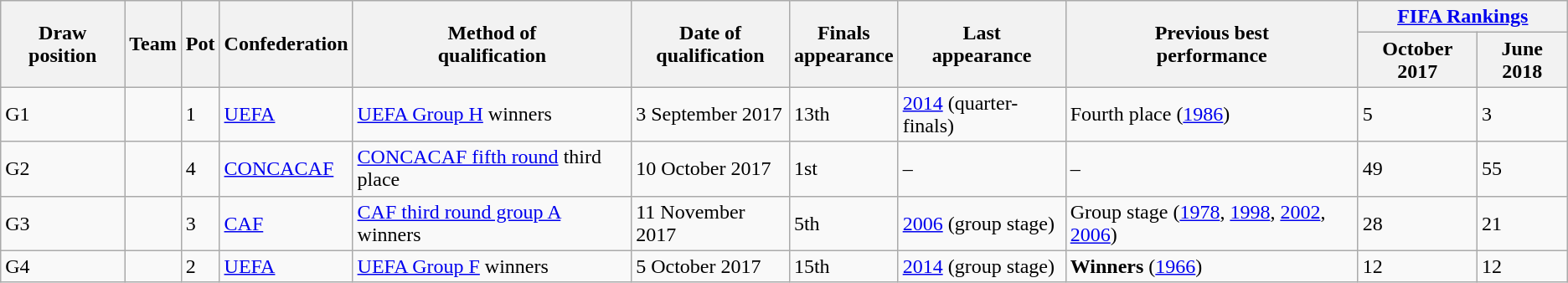<table class="wikitable sortable">
<tr>
<th rowspan=2>Draw position</th>
<th rowspan=2>Team</th>
<th rowspan=2>Pot</th>
<th rowspan=2>Confederation</th>
<th rowspan=2>Method of<br>qualification</th>
<th rowspan=2>Date of<br>qualification</th>
<th rowspan=2 data-sort-type="number">Finals<br>appearance</th>
<th rowspan=2>Last<br>appearance</th>
<th rowspan=2>Previous best<br>performance</th>
<th colspan=2><a href='#'>FIFA Rankings</a></th>
</tr>
<tr>
<th>October 2017</th>
<th>June 2018</th>
</tr>
<tr>
<td>G1</td>
<td style=white-space:nowrap></td>
<td>1</td>
<td><a href='#'>UEFA</a></td>
<td><a href='#'>UEFA Group H</a> winners</td>
<td>3 September 2017</td>
<td>13th</td>
<td><a href='#'>2014</a> (quarter-finals)</td>
<td data-sort-value="5.1">Fourth place (<a href='#'>1986</a>)</td>
<td>5</td>
<td>3</td>
</tr>
<tr>
<td>G2</td>
<td style=white-space:nowrap></td>
<td>4</td>
<td><a href='#'>CONCACAF</a></td>
<td><a href='#'>CONCACAF fifth round</a> third place</td>
<td>10 October 2017</td>
<td>1st</td>
<td>–</td>
<td data-sort-value="1.0">–</td>
<td>49</td>
<td>55</td>
</tr>
<tr>
<td>G3</td>
<td style=white-space:nowrap></td>
<td>3</td>
<td><a href='#'>CAF</a></td>
<td><a href='#'>CAF third round group A</a> winners</td>
<td>11 November 2017</td>
<td>5th</td>
<td><a href='#'>2006</a> (group stage)</td>
<td data-sort-value="2.4">Group stage (<a href='#'>1978</a>, <a href='#'>1998</a>, <a href='#'>2002</a>, <a href='#'>2006</a>)</td>
<td>28</td>
<td>21</td>
</tr>
<tr>
<td>G4</td>
<td style=white-space:nowrap></td>
<td>2</td>
<td><a href='#'>UEFA</a></td>
<td><a href='#'>UEFA Group F</a> winners</td>
<td>5 October 2017</td>
<td>15th</td>
<td><a href='#'>2014</a> (group stage)</td>
<td data-sort-value="8.1"><strong>Winners</strong> (<a href='#'>1966</a>)</td>
<td>12</td>
<td>12</td>
</tr>
</table>
